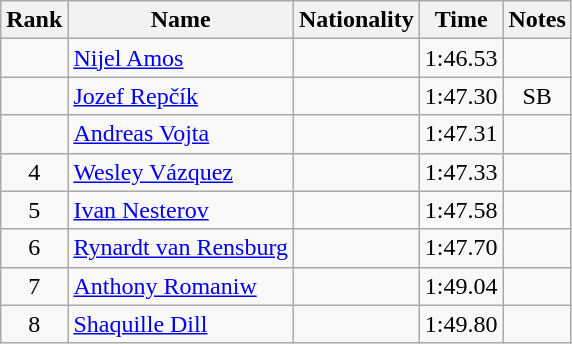<table class="wikitable sortable" style="text-align:center">
<tr>
<th>Rank</th>
<th>Name</th>
<th>Nationality</th>
<th>Time</th>
<th>Notes</th>
</tr>
<tr>
<td></td>
<td align=left><a href='#'>Nijel Amos</a></td>
<td align=left></td>
<td>1:46.53</td>
<td></td>
</tr>
<tr>
<td></td>
<td align=left><a href='#'>Jozef Repčík</a></td>
<td align=left></td>
<td>1:47.30</td>
<td>SB</td>
</tr>
<tr>
<td></td>
<td align=left><a href='#'>Andreas Vojta</a></td>
<td align=left></td>
<td>1:47.31</td>
<td></td>
</tr>
<tr>
<td>4</td>
<td align=left><a href='#'>Wesley Vázquez</a></td>
<td align=left></td>
<td>1:47.33</td>
<td></td>
</tr>
<tr>
<td>5</td>
<td align=left><a href='#'>Ivan Nesterov</a></td>
<td align=left></td>
<td>1:47.58</td>
<td></td>
</tr>
<tr>
<td>6</td>
<td align=left><a href='#'>Rynardt van Rensburg</a></td>
<td align=left></td>
<td>1:47.70</td>
<td></td>
</tr>
<tr>
<td>7</td>
<td align=left><a href='#'>Anthony Romaniw</a></td>
<td align=left></td>
<td>1:49.04</td>
<td></td>
</tr>
<tr>
<td>8</td>
<td align=left><a href='#'>Shaquille Dill</a></td>
<td align=left></td>
<td>1:49.80</td>
<td></td>
</tr>
</table>
